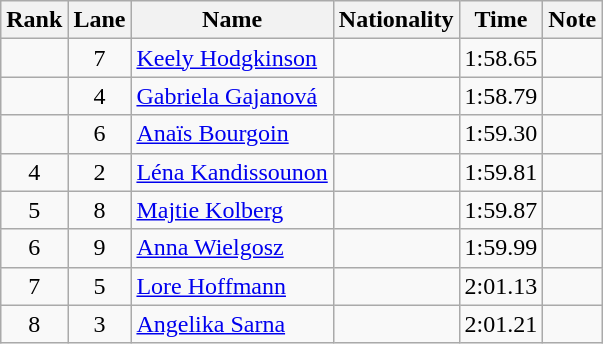<table class="wikitable sortable" style="text-align:center;">
<tr>
<th>Rank</th>
<th>Lane</th>
<th>Name</th>
<th>Nationality</th>
<th>Time</th>
<th>Note</th>
</tr>
<tr>
<td></td>
<td>7</td>
<td align="left"><a href='#'>Keely Hodgkinson</a></td>
<td align="left"></td>
<td>1:58.65</td>
<td></td>
</tr>
<tr>
<td></td>
<td>4</td>
<td align="left"><a href='#'>Gabriela Gajanová</a></td>
<td align="left"></td>
<td>1:58.79</td>
<td></td>
</tr>
<tr>
<td></td>
<td>6</td>
<td align="left"><a href='#'>Anaïs Bourgoin</a></td>
<td align="left"></td>
<td>1:59.30</td>
<td></td>
</tr>
<tr>
<td>4</td>
<td>2</td>
<td align="left"><a href='#'>Léna Kandissounon</a></td>
<td align="left"></td>
<td>1:59.81</td>
<td></td>
</tr>
<tr>
<td>5</td>
<td>8</td>
<td align="left"><a href='#'>Majtie Kolberg</a></td>
<td align="left"></td>
<td>1:59.87</td>
<td></td>
</tr>
<tr>
<td>6</td>
<td>9</td>
<td align="left"><a href='#'>Anna Wielgosz</a></td>
<td align="left"></td>
<td>1:59.99</td>
<td></td>
</tr>
<tr>
<td>7</td>
<td>5</td>
<td align="left"><a href='#'>Lore Hoffmann</a></td>
<td align="left"></td>
<td>2:01.13</td>
<td></td>
</tr>
<tr>
<td>8</td>
<td>3</td>
<td align="left"><a href='#'>Angelika Sarna</a></td>
<td align="left"></td>
<td>2:01.21</td>
<td></td>
</tr>
</table>
